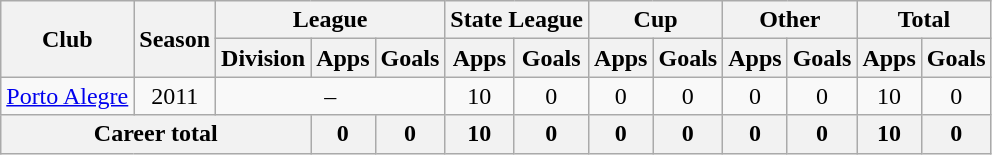<table class="wikitable" style="text-align: center">
<tr>
<th rowspan="2">Club</th>
<th rowspan="2">Season</th>
<th colspan="3">League</th>
<th colspan="2">State League</th>
<th colspan="2">Cup</th>
<th colspan="2">Other</th>
<th colspan="2">Total</th>
</tr>
<tr>
<th>Division</th>
<th>Apps</th>
<th>Goals</th>
<th>Apps</th>
<th>Goals</th>
<th>Apps</th>
<th>Goals</th>
<th>Apps</th>
<th>Goals</th>
<th>Apps</th>
<th>Goals</th>
</tr>
<tr>
<td><a href='#'>Porto Alegre</a></td>
<td>2011</td>
<td colspan="3">–</td>
<td>10</td>
<td>0</td>
<td>0</td>
<td>0</td>
<td>0</td>
<td>0</td>
<td>10</td>
<td>0</td>
</tr>
<tr>
<th colspan="3"><strong>Career total</strong></th>
<th>0</th>
<th>0</th>
<th>10</th>
<th>0</th>
<th>0</th>
<th>0</th>
<th>0</th>
<th>0</th>
<th>10</th>
<th>0</th>
</tr>
</table>
